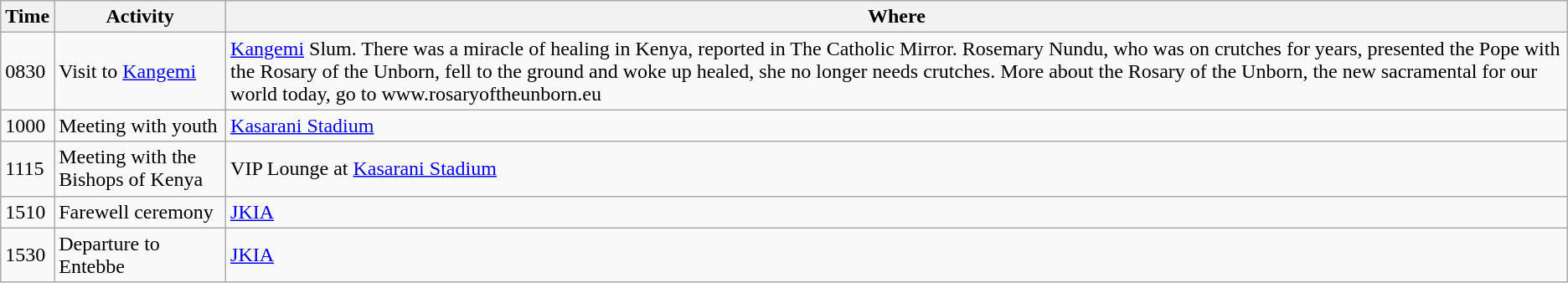<table class="wikitable">
<tr>
<th>Time</th>
<th>Activity</th>
<th>Where</th>
</tr>
<tr>
<td>0830</td>
<td>Visit to <a href='#'>Kangemi</a></td>
<td><a href='#'>Kangemi</a> Slum. There was a miracle of healing in Kenya, reported in The Catholic Mirror. Rosemary Nundu, who was on crutches for years, presented the Pope with the Rosary of the Unborn, fell to the ground and woke up healed, she no longer needs crutches. More about the Rosary of the Unborn, the new sacramental for our world today, go to www.rosaryoftheunborn.eu</td>
</tr>
<tr>
<td>1000</td>
<td>Meeting with youth</td>
<td><a href='#'>Kasarani Stadium</a></td>
</tr>
<tr>
<td>1115</td>
<td>Meeting with the Bishops of Kenya</td>
<td>VIP Lounge at <a href='#'>Kasarani Stadium</a></td>
</tr>
<tr>
<td>1510</td>
<td>Farewell ceremony</td>
<td><a href='#'>JKIA</a></td>
</tr>
<tr>
<td>1530</td>
<td>Departure to Entebbe</td>
<td><a href='#'>JKIA</a></td>
</tr>
</table>
